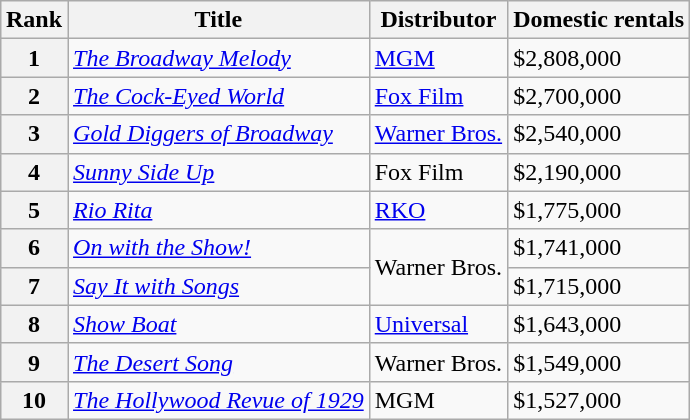<table class="wikitable sortable" style="margin:auto; margin:auto;">
<tr>
<th>Rank</th>
<th>Title</th>
<th>Distributor</th>
<th>Domestic rentals</th>
</tr>
<tr>
<th style="text-align:center;"><strong>1</strong></th>
<td><em><a href='#'>The Broadway Melody</a></em></td>
<td><a href='#'>MGM</a></td>
<td>$2,808,000</td>
</tr>
<tr>
<th style="text-align:center;"><strong>2</strong></th>
<td><em><a href='#'>The Cock-Eyed World</a></em></td>
<td><a href='#'>Fox Film</a></td>
<td>$2,700,000</td>
</tr>
<tr>
<th style="text-align:center;"><strong>3</strong></th>
<td><em><a href='#'>Gold Diggers of Broadway</a></em></td>
<td><a href='#'>Warner Bros.</a></td>
<td>$2,540,000</td>
</tr>
<tr>
<th style="text-align:center;"><strong>4</strong></th>
<td><em><a href='#'>Sunny Side Up</a></em></td>
<td>Fox Film</td>
<td>$2,190,000</td>
</tr>
<tr>
<th style="text-align:center;"><strong>5</strong></th>
<td><em><a href='#'>Rio Rita</a></em></td>
<td><a href='#'>RKO</a></td>
<td>$1,775,000</td>
</tr>
<tr>
<th style="text-align:center;"><strong>6</strong></th>
<td><em><a href='#'>On with the Show!</a></em></td>
<td rowspan="2">Warner Bros.</td>
<td>$1,741,000</td>
</tr>
<tr>
<th style="text-align:center;"><strong>7</strong></th>
<td><em><a href='#'>Say It with Songs</a></em></td>
<td>$1,715,000</td>
</tr>
<tr>
<th style="text-align:center;"><strong>8</strong></th>
<td><em><a href='#'>Show Boat</a></em></td>
<td><a href='#'>Universal</a></td>
<td>$1,643,000</td>
</tr>
<tr>
<th style="text-align:center;"><strong>9</strong></th>
<td><em><a href='#'>The Desert Song</a></em></td>
<td>Warner Bros.</td>
<td>$1,549,000</td>
</tr>
<tr>
<th style="text-align:center;"><strong>10</strong></th>
<td><em><a href='#'>The Hollywood Revue of 1929</a></em></td>
<td>MGM</td>
<td>$1,527,000</td>
</tr>
</table>
